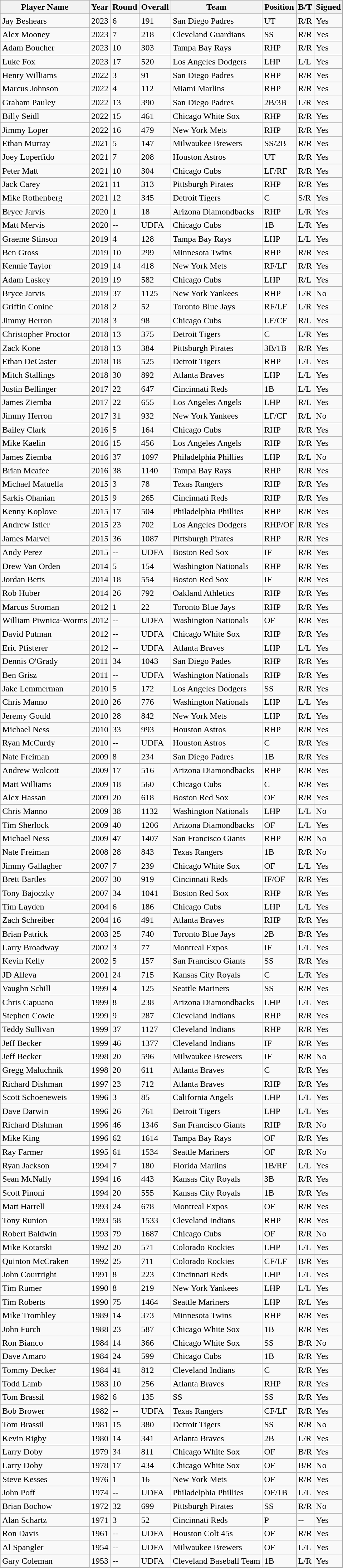<table class="wikitable">
<tr>
<th>Player Name</th>
<th>Year</th>
<th>Round</th>
<th>Overall</th>
<th>Team</th>
<th>Position</th>
<th>B/T</th>
<th>Signed</th>
</tr>
<tr>
<td>Jay Beshears</td>
<td>2023</td>
<td>6</td>
<td>191</td>
<td>San Diego Padres</td>
<td>UT</td>
<td>R/R</td>
<td>Yes</td>
</tr>
<tr>
<td>Alex Mooney</td>
<td>2023</td>
<td>7</td>
<td>218</td>
<td>Cleveland Guardians</td>
<td>SS</td>
<td>R/R</td>
<td>Yes</td>
</tr>
<tr>
<td>Adam Boucher</td>
<td>2023</td>
<td>10</td>
<td>303</td>
<td>Tampa Bay Rays</td>
<td>RHP</td>
<td>R/R</td>
<td>Yes</td>
</tr>
<tr>
<td>Luke Fox</td>
<td>2023</td>
<td>17</td>
<td>520</td>
<td>Los Angeles Dodgers</td>
<td>LHP</td>
<td>L/L</td>
<td>Yes</td>
</tr>
<tr>
<td>Henry Williams</td>
<td>2022</td>
<td>3</td>
<td>91</td>
<td>San Diego Padres</td>
<td>RHP</td>
<td>R/R</td>
<td>Yes</td>
</tr>
<tr>
<td>Marcus Johnson</td>
<td>2022</td>
<td>4</td>
<td>112</td>
<td>Miami Marlins</td>
<td>RHP</td>
<td>R/R</td>
<td>Yes</td>
</tr>
<tr>
<td>Graham Pauley</td>
<td>2022</td>
<td>13</td>
<td>390</td>
<td>San Diego Padres</td>
<td>2B/3B</td>
<td>L/R</td>
<td>Yes</td>
</tr>
<tr>
<td>Billy Seidl</td>
<td>2022</td>
<td>15</td>
<td>461</td>
<td>Chicago White Sox</td>
<td>RHP</td>
<td>R/R</td>
<td>Yes</td>
</tr>
<tr>
<td>Jimmy Loper</td>
<td>2022</td>
<td>16</td>
<td>479</td>
<td>New York Mets</td>
<td>RHP</td>
<td>R/R</td>
<td>Yes</td>
</tr>
<tr>
<td>Ethan Murray</td>
<td>2021</td>
<td>5</td>
<td>147</td>
<td>Milwaukee Brewers</td>
<td>SS/2B</td>
<td>R/R</td>
<td>Yes</td>
</tr>
<tr>
<td>Joey Loperfido</td>
<td>2021</td>
<td>7</td>
<td>208</td>
<td>Houston Astros</td>
<td>UT</td>
<td>R/R</td>
<td>Yes</td>
</tr>
<tr>
<td>Peter Matt</td>
<td>2021</td>
<td>10</td>
<td>304</td>
<td>Chicago Cubs</td>
<td>LF/RF</td>
<td>R/R</td>
<td>Yes</td>
</tr>
<tr>
<td>Jack Carey</td>
<td>2021</td>
<td>11</td>
<td>313</td>
<td>Pittsburgh Pirates</td>
<td>RHP</td>
<td>R/R</td>
<td>Yes</td>
</tr>
<tr>
<td>Mike Rothenberg</td>
<td>2021</td>
<td>12</td>
<td>345</td>
<td>Detroit Tigers</td>
<td>C</td>
<td>S/R</td>
<td>Yes</td>
</tr>
<tr>
<td>Bryce Jarvis</td>
<td>2020</td>
<td>1</td>
<td>18</td>
<td>Arizona Diamondbacks</td>
<td>RHP</td>
<td>L/R</td>
<td>Yes</td>
</tr>
<tr>
<td>Matt Mervis</td>
<td>2020</td>
<td>--</td>
<td>UDFA</td>
<td>Chicago Cubs</td>
<td>1B</td>
<td>L/R</td>
<td>Yes</td>
</tr>
<tr>
<td>Graeme Stinson</td>
<td>2019</td>
<td>4</td>
<td>128</td>
<td>Tampa Bay Rays</td>
<td>LHP</td>
<td>L/L</td>
<td>Yes</td>
</tr>
<tr>
<td>Ben Gross</td>
<td>2019</td>
<td>10</td>
<td>299</td>
<td>Minnesota Twins</td>
<td>RHP</td>
<td>R/R</td>
<td>Yes</td>
</tr>
<tr>
<td>Kennie Taylor</td>
<td>2019</td>
<td>14</td>
<td>418</td>
<td>New York Mets</td>
<td>RF/LF</td>
<td>R/R</td>
<td>Yes</td>
</tr>
<tr>
<td>Adam Laskey</td>
<td>2019</td>
<td>19</td>
<td>582</td>
<td>Chicago Cubs</td>
<td>LHP</td>
<td>R/L</td>
<td>Yes</td>
</tr>
<tr>
<td>Bryce Jarvis</td>
<td>2019</td>
<td>37</td>
<td>1125</td>
<td>New York Yankees</td>
<td>RHP</td>
<td>L/R</td>
<td>No</td>
</tr>
<tr>
<td>Griffin Conine</td>
<td>2018</td>
<td>2</td>
<td>52</td>
<td>Toronto Blue Jays</td>
<td>RF/LF</td>
<td>L/R</td>
<td>Yes</td>
</tr>
<tr>
<td>Jimmy Herron</td>
<td>2018</td>
<td>3</td>
<td>98</td>
<td>Chicago Cubs</td>
<td>LF/CF</td>
<td>R/L</td>
<td>Yes</td>
</tr>
<tr>
<td>Christopher Proctor</td>
<td>2018</td>
<td>13</td>
<td>375</td>
<td>Detroit Tigers</td>
<td>C</td>
<td>L/R</td>
<td>Yes</td>
</tr>
<tr>
<td>Zack Kone</td>
<td>2018</td>
<td>13</td>
<td>384</td>
<td>Pittsburgh Pirates</td>
<td>3B/1B</td>
<td>R/R</td>
<td>Yes</td>
</tr>
<tr>
<td>Ethan DeCaster</td>
<td>2018</td>
<td>18</td>
<td>525</td>
<td>Detroit Tigers</td>
<td>RHP</td>
<td>L/L</td>
<td>Yes</td>
</tr>
<tr>
<td>Mitch Stallings</td>
<td>2018</td>
<td>30</td>
<td>892</td>
<td>Atlanta Braves</td>
<td>LHP</td>
<td>L/L</td>
<td>Yes</td>
</tr>
<tr>
<td>Justin Bellinger</td>
<td>2017</td>
<td>22</td>
<td>647</td>
<td>Cincinnati Reds</td>
<td>1B</td>
<td>L/L</td>
<td>Yes</td>
</tr>
<tr>
<td>James Ziemba</td>
<td>2017</td>
<td>22</td>
<td>655</td>
<td>Los Angeles Angels</td>
<td>LHP</td>
<td>R/L</td>
<td>Yes</td>
</tr>
<tr>
<td>Jimmy Herron</td>
<td>2017</td>
<td>31</td>
<td>932</td>
<td>New York Yankees</td>
<td>LF/CF</td>
<td>R/L</td>
<td>No</td>
</tr>
<tr>
<td>Bailey Clark</td>
<td>2016</td>
<td>5</td>
<td>164</td>
<td>Chicago Cubs</td>
<td>RHP</td>
<td>R/R</td>
<td>Yes</td>
</tr>
<tr>
<td>Mike Kaelin</td>
<td>2016</td>
<td>15</td>
<td>456</td>
<td>Los Angeles Angels</td>
<td>RHP</td>
<td>R/R</td>
<td>Yes</td>
</tr>
<tr>
<td>James Ziemba</td>
<td>2016</td>
<td>37</td>
<td>1097</td>
<td>Philadelphia Phillies</td>
<td>LHP</td>
<td>R/L</td>
<td>No</td>
</tr>
<tr>
<td>Brian Mcafee</td>
<td>2016</td>
<td>38</td>
<td>1140</td>
<td>Tampa Bay Rays</td>
<td>RHP</td>
<td>R/R</td>
<td>Yes</td>
</tr>
<tr>
<td>Michael Matuella</td>
<td>2015</td>
<td>3</td>
<td>78</td>
<td>Texas Rangers</td>
<td>RHP</td>
<td>R/R</td>
<td>Yes</td>
</tr>
<tr>
<td>Sarkis Ohanian</td>
<td>2015</td>
<td>9</td>
<td>265</td>
<td>Cincinnati Reds</td>
<td>RHP</td>
<td>R/R</td>
<td>Yes</td>
</tr>
<tr>
<td>Kenny Koplove</td>
<td>2015</td>
<td>17</td>
<td>504</td>
<td>Philadelphia Phillies</td>
<td>RHP</td>
<td>R/R</td>
<td>Yes</td>
</tr>
<tr>
<td>Andrew Istler</td>
<td>2015</td>
<td>23</td>
<td>702</td>
<td>Los Angeles Dodgers</td>
<td>RHP/OF</td>
<td>R/R</td>
<td>Yes</td>
</tr>
<tr>
<td>James Marvel</td>
<td>2015</td>
<td>36</td>
<td>1087</td>
<td>Pittsburgh Pirates</td>
<td>RHP</td>
<td>R/R</td>
<td>Yes</td>
</tr>
<tr>
<td>Andy Perez</td>
<td>2015</td>
<td>--</td>
<td>UDFA</td>
<td>Boston Red Sox</td>
<td>IF</td>
<td>R/R</td>
<td>Yes</td>
</tr>
<tr>
<td>Drew Van Orden</td>
<td>2014</td>
<td>5</td>
<td>154</td>
<td>Washington Nationals</td>
<td>RHP</td>
<td>R/R</td>
<td>Yes</td>
</tr>
<tr>
<td>Jordan Betts</td>
<td>2014</td>
<td>18</td>
<td>554</td>
<td>Boston Red Sox</td>
<td>IF</td>
<td>R/R</td>
<td>Yes</td>
</tr>
<tr>
<td>Rob Huber</td>
<td>2014</td>
<td>26</td>
<td>792</td>
<td>Oakland Athletics</td>
<td>RHP</td>
<td>R/R</td>
<td>Yes</td>
</tr>
<tr>
<td>Marcus Stroman</td>
<td>2012</td>
<td>1</td>
<td>22</td>
<td>Toronto Blue Jays</td>
<td>RHP</td>
<td>R/R</td>
<td>Yes</td>
</tr>
<tr>
<td>William Piwnica-Worms</td>
<td>2012</td>
<td>--</td>
<td>UDFA</td>
<td>Washington Nationals</td>
<td>OF</td>
<td>R/R</td>
<td>Yes</td>
</tr>
<tr>
<td>David Putman</td>
<td>2012</td>
<td>--</td>
<td>UDFA</td>
<td>Chicago White Sox</td>
<td>RHP</td>
<td>R/R</td>
<td>Yes</td>
</tr>
<tr>
<td>Eric Pfisterer</td>
<td>2012</td>
<td>--</td>
<td>UDFA</td>
<td>Atlanta Braves</td>
<td>LHP</td>
<td>L/L</td>
<td>Yes</td>
</tr>
<tr>
<td>Dennis O'Grady</td>
<td>2011</td>
<td>34</td>
<td>1043</td>
<td>San Diego Pades</td>
<td>RHP</td>
<td>R/R</td>
<td>Yes</td>
</tr>
<tr>
<td>Ben Grisz</td>
<td>2011</td>
<td>--</td>
<td>UDFA</td>
<td>Washington Nationals</td>
<td>RHP</td>
<td>R/R</td>
<td>Yes</td>
</tr>
<tr>
<td>Jake Lemmerman</td>
<td>2010</td>
<td>5</td>
<td>172</td>
<td>Los Angeles Dodgers</td>
<td>SS</td>
<td>R/R</td>
<td>Yes</td>
</tr>
<tr>
<td>Chris Manno</td>
<td>2010</td>
<td>26</td>
<td>776</td>
<td>Washington Nationals</td>
<td>LHP</td>
<td>L/L</td>
<td>Yes</td>
</tr>
<tr>
<td>Jeremy Gould</td>
<td>2010</td>
<td>28</td>
<td>842</td>
<td>New York Mets</td>
<td>LHP</td>
<td>R/L</td>
<td>Yes</td>
</tr>
<tr>
<td>Michael Ness</td>
<td>2010</td>
<td>33</td>
<td>993</td>
<td>Houston Astros</td>
<td>RHP</td>
<td>R/R</td>
<td>Yes</td>
</tr>
<tr>
<td>Ryan McCurdy</td>
<td>2010</td>
<td>--</td>
<td>UDFA</td>
<td>Houston Astros</td>
<td>C</td>
<td>R/R</td>
<td>Yes</td>
</tr>
<tr>
<td>Nate Freiman</td>
<td>2009</td>
<td>8</td>
<td>234</td>
<td>San Diego Padres</td>
<td>1B</td>
<td>R/R</td>
<td>Yes</td>
</tr>
<tr>
<td>Andrew Wolcott</td>
<td>2009</td>
<td>17</td>
<td>516</td>
<td>Arizona Diamondbacks</td>
<td>RHP</td>
<td>R/R</td>
<td>Yes</td>
</tr>
<tr>
<td>Matt Williams</td>
<td>2009</td>
<td>18</td>
<td>560</td>
<td>Chicago Cubs</td>
<td>C</td>
<td>R/R</td>
<td>Yes</td>
</tr>
<tr>
<td>Alex Hassan</td>
<td>2009</td>
<td>20</td>
<td>618</td>
<td>Boston Red Sox</td>
<td>OF</td>
<td>R/R</td>
<td>Yes</td>
</tr>
<tr>
<td>Chris Manno</td>
<td>2009</td>
<td>38</td>
<td>1132</td>
<td>Washington Nationals</td>
<td>LHP</td>
<td>L/L</td>
<td>No</td>
</tr>
<tr>
<td>Tim Sherlock</td>
<td>2009</td>
<td>40</td>
<td>1206</td>
<td>Arizona Diamondbacks</td>
<td>OF</td>
<td>L/L</td>
<td>Yes</td>
</tr>
<tr>
<td>Michael Ness</td>
<td>2009</td>
<td>47</td>
<td>1407</td>
<td>San Francisco Giants</td>
<td>RHP</td>
<td>R/R</td>
<td>No</td>
</tr>
<tr>
<td>Nate Freiman</td>
<td>2008</td>
<td>28</td>
<td>843</td>
<td>Texas Rangers</td>
<td>1B</td>
<td>R/R</td>
<td>No</td>
</tr>
<tr>
<td>Jimmy Gallagher</td>
<td>2007</td>
<td>7</td>
<td>239</td>
<td>Chicago White Sox</td>
<td>OF</td>
<td>L/L</td>
<td>Yes</td>
</tr>
<tr>
<td>Brett Bartles</td>
<td>2007</td>
<td>30</td>
<td>919</td>
<td>Cincinnati Reds</td>
<td>IF/OF</td>
<td>R/R</td>
<td>Yes</td>
</tr>
<tr>
<td>Tony Bajoczky</td>
<td>2007</td>
<td>34</td>
<td>1041</td>
<td>Boston Red Sox</td>
<td>RHP</td>
<td>R/R</td>
<td>Yes</td>
</tr>
<tr>
<td>Tim Layden</td>
<td>2004</td>
<td>6</td>
<td>186</td>
<td>Chicago Cubs</td>
<td>LHP</td>
<td>L/L</td>
<td>Yes</td>
</tr>
<tr>
<td>Zach Schreiber</td>
<td>2004</td>
<td>16</td>
<td>491</td>
<td>Atlanta Braves</td>
<td>RHP</td>
<td>R/R</td>
<td>Yes</td>
</tr>
<tr>
<td>Brian Patrick</td>
<td>2003</td>
<td>25</td>
<td>740</td>
<td>Toronto Blue Jays</td>
<td>2B</td>
<td>B/R</td>
<td>Yes</td>
</tr>
<tr>
<td>Larry Broadway</td>
<td>2002</td>
<td>3</td>
<td>77</td>
<td>Montreal Expos</td>
<td>IF</td>
<td>L/L</td>
<td>Yes</td>
</tr>
<tr>
<td>Kevin Kelly</td>
<td>2002</td>
<td>5</td>
<td>157</td>
<td>San Francisco Giants</td>
<td>SS</td>
<td>R/R</td>
<td>Yes</td>
</tr>
<tr>
<td>JD Alleva</td>
<td>2001</td>
<td>24</td>
<td>715</td>
<td>Kansas City Royals</td>
<td>C</td>
<td>L/R</td>
<td>Yes</td>
</tr>
<tr>
<td>Vaughn Schill</td>
<td>1999</td>
<td>4</td>
<td>125</td>
<td>Seattle Mariners</td>
<td>SS</td>
<td>R/R</td>
<td>Yes</td>
</tr>
<tr>
<td>Chris Capuano</td>
<td>1999</td>
<td>8</td>
<td>238</td>
<td>Arizona Diamondbacks</td>
<td>LHP</td>
<td>L/L</td>
<td>Yes</td>
</tr>
<tr>
<td>Stephen Cowie</td>
<td>1999</td>
<td>9</td>
<td>287</td>
<td>Cleveland Indians</td>
<td>RHP</td>
<td>R/R</td>
<td>Yes</td>
</tr>
<tr>
<td>Teddy Sullivan</td>
<td>1999</td>
<td>37</td>
<td>1127</td>
<td>Cleveland Indians</td>
<td>RHP</td>
<td>R/R</td>
<td>Yes</td>
</tr>
<tr>
<td>Jeff Becker</td>
<td>1999</td>
<td>46</td>
<td>1377</td>
<td>Cleveland Indians</td>
<td>IF</td>
<td>R/R</td>
<td>Yes</td>
</tr>
<tr>
<td>Jeff Becker</td>
<td>1998</td>
<td>20</td>
<td>596</td>
<td>Milwaukee Brewers</td>
<td>IF</td>
<td>R/R</td>
<td>No</td>
</tr>
<tr>
<td>Gregg Maluchnik</td>
<td>1998</td>
<td>20</td>
<td>611</td>
<td>Atlanta Braves</td>
<td>C</td>
<td>R/R</td>
<td>Yes</td>
</tr>
<tr>
<td>Richard Dishman</td>
<td>1997</td>
<td>23</td>
<td>712</td>
<td>Atlanta Braves</td>
<td>RHP</td>
<td>R/R</td>
<td>Yes</td>
</tr>
<tr>
<td>Scott Schoeneweis</td>
<td>1996</td>
<td>3</td>
<td>85</td>
<td>California Angels</td>
<td>LHP</td>
<td>L/L</td>
<td>Yes</td>
</tr>
<tr>
<td>Dave Darwin</td>
<td>1996</td>
<td>26</td>
<td>761</td>
<td>Detroit Tigers</td>
<td>LHP</td>
<td>L/L</td>
<td>Yes</td>
</tr>
<tr>
<td>Richard Dishman</td>
<td>1996</td>
<td>46</td>
<td>1346</td>
<td>San Francisco Giants</td>
<td>RHP</td>
<td>R/R</td>
<td>No</td>
</tr>
<tr>
<td>Mike King</td>
<td>1996</td>
<td>62</td>
<td>1614</td>
<td>Tampa Bay Rays</td>
<td>OF</td>
<td>R/R</td>
<td>Yes</td>
</tr>
<tr>
<td>Ray Farmer</td>
<td>1995</td>
<td>61</td>
<td>1534</td>
<td>Seattle Mariners</td>
<td>OF</td>
<td>R/R</td>
<td>No</td>
</tr>
<tr>
<td>Ryan Jackson</td>
<td>1994</td>
<td>7</td>
<td>180</td>
<td>Florida Marlins</td>
<td>1B/RF</td>
<td>L/L</td>
<td>Yes</td>
</tr>
<tr>
<td>Sean McNally</td>
<td>1994</td>
<td>16</td>
<td>443</td>
<td>Kansas City Royals</td>
<td>3B</td>
<td>R/R</td>
<td>Yes</td>
</tr>
<tr>
<td>Scott Pinoni</td>
<td>1994</td>
<td>20</td>
<td>555</td>
<td>Kansas City Royals</td>
<td>1B</td>
<td>R/R</td>
<td>Yes</td>
</tr>
<tr>
<td>Matt Harrell</td>
<td>1993</td>
<td>24</td>
<td>678</td>
<td>Montreal Expos</td>
<td>OF</td>
<td>R/R</td>
<td>Yes</td>
</tr>
<tr>
<td>Tony Runion</td>
<td>1993</td>
<td>58</td>
<td>1533</td>
<td>Cleveland Indians</td>
<td>RHP</td>
<td>R/R</td>
<td>Yes</td>
</tr>
<tr>
<td>Robert Baldwin</td>
<td>1993</td>
<td>79</td>
<td>1687</td>
<td>Chicago Cubs</td>
<td>OF</td>
<td>R/R</td>
<td>No</td>
</tr>
<tr>
<td>Mike Kotarski</td>
<td>1992</td>
<td>20</td>
<td>571</td>
<td>Colorado Rockies</td>
<td>LHP</td>
<td>L/L</td>
<td>Yes</td>
</tr>
<tr>
<td>Quinton McCraken</td>
<td>1992</td>
<td>25</td>
<td>711</td>
<td>Colorado Rockies</td>
<td>CF/LF</td>
<td>B/R</td>
<td>Yes</td>
</tr>
<tr>
<td>John Courtright</td>
<td>1991</td>
<td>8</td>
<td>223</td>
<td>Cincinnati Reds</td>
<td>LHP</td>
<td>L/L</td>
<td>Yes</td>
</tr>
<tr>
<td>Tim Rumer</td>
<td>1990</td>
<td>8</td>
<td>219</td>
<td>New York Yankees</td>
<td>LHP</td>
<td>L/L</td>
<td>Yes</td>
</tr>
<tr>
<td>Tim Roberts</td>
<td>1990</td>
<td>75</td>
<td>1464</td>
<td>Seattle Mariners</td>
<td>LHP</td>
<td>R/L</td>
<td>Yes</td>
</tr>
<tr>
<td>Mike Trombley</td>
<td>1989</td>
<td>14</td>
<td>373</td>
<td>Minnesota Twins</td>
<td>RHP</td>
<td>R/R</td>
<td>Yes</td>
</tr>
<tr>
<td>John Furch</td>
<td>1988</td>
<td>23</td>
<td>587</td>
<td>Chicago White Sox</td>
<td>1B</td>
<td>R/R</td>
<td>Yes</td>
</tr>
<tr>
<td>Ron Bianco</td>
<td>1984</td>
<td>14</td>
<td>366</td>
<td>Chicago White Sox</td>
<td>SS</td>
<td>B/R</td>
<td>No</td>
</tr>
<tr>
<td>Dave Amaro</td>
<td>1984</td>
<td>24</td>
<td>599</td>
<td>Chicago Cubs</td>
<td>1B</td>
<td>R/R</td>
<td>Yes</td>
</tr>
<tr>
<td>Tommy Decker</td>
<td>1984</td>
<td>41</td>
<td>812</td>
<td>Cleveland Indians</td>
<td>C</td>
<td>R/R</td>
<td>Yes</td>
</tr>
<tr>
<td>Todd Lamb</td>
<td>1983</td>
<td>10</td>
<td>256</td>
<td>Atlanta Braves</td>
<td>RHP</td>
<td>R/R</td>
<td>Yes</td>
</tr>
<tr>
<td>Tom Brassil</td>
<td>1982</td>
<td>6</td>
<td>135</td>
<td>SS</td>
<td>SS</td>
<td>R/R</td>
<td>Yes</td>
</tr>
<tr>
<td>Bob Brower</td>
<td>1982</td>
<td>--</td>
<td>UDFA</td>
<td>Texas Rangers</td>
<td>CF/LF</td>
<td>R/R</td>
<td>Yes</td>
</tr>
<tr>
<td>Tom Brassil</td>
<td>1981</td>
<td>15</td>
<td>380</td>
<td>Detroit Tigers</td>
<td>SS</td>
<td>R/R</td>
<td>No</td>
</tr>
<tr>
<td>Kevin Rigby</td>
<td>1980</td>
<td>14</td>
<td>341</td>
<td>Atlanta Braves</td>
<td>2B</td>
<td>L/R</td>
<td>Yes</td>
</tr>
<tr>
<td>Larry Doby</td>
<td>1979</td>
<td>34</td>
<td>811</td>
<td>Chicago White Sox</td>
<td>OF</td>
<td>B/R</td>
<td>Yes</td>
</tr>
<tr>
<td>Larry Doby</td>
<td>1978</td>
<td>17</td>
<td>434</td>
<td>Chicago White Sox</td>
<td>OF</td>
<td>B/R</td>
<td>No</td>
</tr>
<tr>
<td>Steve Kesses</td>
<td>1976</td>
<td>1</td>
<td>16</td>
<td>New York Mets</td>
<td>OF</td>
<td>R/R</td>
<td>Yes</td>
</tr>
<tr>
<td>John Poff</td>
<td>1974</td>
<td>--</td>
<td>UDFA</td>
<td>Philadelphia Phillies</td>
<td>OF/1B</td>
<td>L/L</td>
<td>Yes</td>
</tr>
<tr>
<td>Brian Bochow</td>
<td>1972</td>
<td>32</td>
<td>699</td>
<td>Pittsburgh Pirates</td>
<td>SS</td>
<td>R/R</td>
<td>No</td>
</tr>
<tr>
<td>Alan Schartz</td>
<td>1971</td>
<td>3</td>
<td>52</td>
<td>Cincinnati Reds</td>
<td>P</td>
<td>--</td>
<td>Yes</td>
</tr>
<tr>
<td>Ron Davis</td>
<td>1961</td>
<td>--</td>
<td>UDFA</td>
<td>Houston Colt 45s</td>
<td>OF</td>
<td>R/R</td>
<td>Yes</td>
</tr>
<tr>
<td>Al Spangler</td>
<td>1954</td>
<td>--</td>
<td>UDFA</td>
<td>Milwaukee Brewers</td>
<td>OF</td>
<td>L/L</td>
<td>Yes</td>
</tr>
<tr>
<td>Gary Coleman</td>
<td>1953</td>
<td>--</td>
<td>UDFA</td>
<td>Cleveland Baseball Team</td>
<td>1B</td>
<td>L/R</td>
<td>Yes</td>
</tr>
</table>
